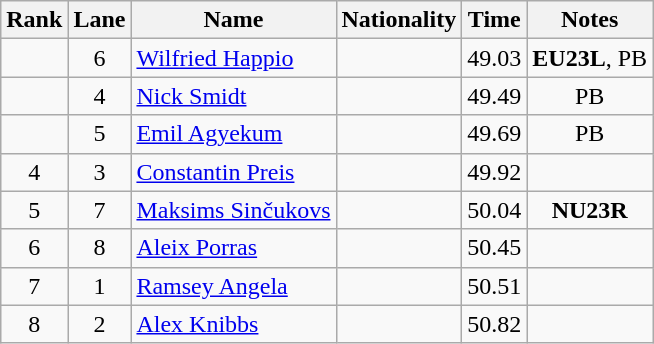<table class="wikitable sortable" style="text-align:center">
<tr>
<th>Rank</th>
<th>Lane</th>
<th>Name</th>
<th>Nationality</th>
<th>Time</th>
<th>Notes</th>
</tr>
<tr>
<td></td>
<td>6</td>
<td align=left><a href='#'>Wilfried Happio</a></td>
<td align=left></td>
<td>49.03</td>
<td><strong>EU23L</strong>, PB</td>
</tr>
<tr>
<td></td>
<td>4</td>
<td align=left><a href='#'>Nick Smidt</a></td>
<td align=left></td>
<td>49.49</td>
<td>PB</td>
</tr>
<tr>
<td></td>
<td>5</td>
<td align=left><a href='#'>Emil Agyekum</a></td>
<td align=left></td>
<td>49.69</td>
<td>PB</td>
</tr>
<tr>
<td>4</td>
<td>3</td>
<td align=left><a href='#'>Constantin Preis</a></td>
<td align=left></td>
<td>49.92</td>
<td></td>
</tr>
<tr>
<td>5</td>
<td>7</td>
<td align=left><a href='#'>Maksims Sinčukovs</a></td>
<td align=left></td>
<td>50.04</td>
<td><strong>NU23R</strong></td>
</tr>
<tr>
<td>6</td>
<td>8</td>
<td align=left><a href='#'>Aleix Porras</a></td>
<td align=left></td>
<td>50.45</td>
<td></td>
</tr>
<tr>
<td>7</td>
<td>1</td>
<td align=left><a href='#'>Ramsey Angela</a></td>
<td align=left></td>
<td>50.51</td>
<td></td>
</tr>
<tr>
<td>8</td>
<td>2</td>
<td align=left><a href='#'>Alex Knibbs</a></td>
<td align=left></td>
<td>50.82</td>
<td></td>
</tr>
</table>
